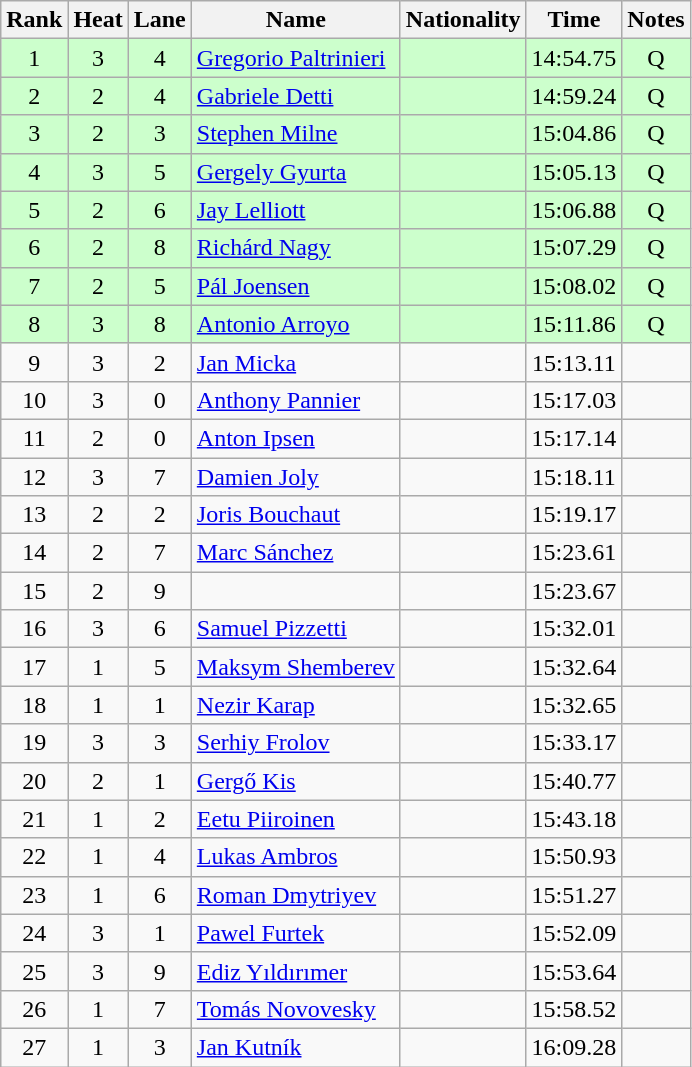<table class="wikitable sortable" style="text-align:center">
<tr>
<th>Rank</th>
<th>Heat</th>
<th>Lane</th>
<th>Name</th>
<th>Nationality</th>
<th>Time</th>
<th>Notes</th>
</tr>
<tr bgcolor=ccffcc>
<td>1</td>
<td>3</td>
<td>4</td>
<td align=left><a href='#'>Gregorio Paltrinieri</a></td>
<td align=left></td>
<td>14:54.75</td>
<td>Q</td>
</tr>
<tr bgcolor=ccffcc>
<td>2</td>
<td>2</td>
<td>4</td>
<td align=left><a href='#'>Gabriele Detti</a></td>
<td align=left></td>
<td>14:59.24</td>
<td>Q</td>
</tr>
<tr bgcolor=ccffcc>
<td>3</td>
<td>2</td>
<td>3</td>
<td align=left><a href='#'>Stephen Milne</a></td>
<td align=left></td>
<td>15:04.86</td>
<td>Q</td>
</tr>
<tr bgcolor=ccffcc>
<td>4</td>
<td>3</td>
<td>5</td>
<td align=left><a href='#'>Gergely Gyurta</a></td>
<td align=left></td>
<td>15:05.13</td>
<td>Q</td>
</tr>
<tr bgcolor=ccffcc>
<td>5</td>
<td>2</td>
<td>6</td>
<td align=left><a href='#'>Jay Lelliott</a></td>
<td align=left></td>
<td>15:06.88</td>
<td>Q</td>
</tr>
<tr bgcolor=ccffcc>
<td>6</td>
<td>2</td>
<td>8</td>
<td align=left><a href='#'>Richárd Nagy</a></td>
<td align=left></td>
<td>15:07.29</td>
<td>Q</td>
</tr>
<tr bgcolor=ccffcc>
<td>7</td>
<td>2</td>
<td>5</td>
<td align=left><a href='#'>Pál Joensen</a></td>
<td align=left></td>
<td>15:08.02</td>
<td>Q</td>
</tr>
<tr bgcolor=ccffcc>
<td>8</td>
<td>3</td>
<td>8</td>
<td align=left><a href='#'>Antonio Arroyo</a></td>
<td align=left></td>
<td>15:11.86</td>
<td>Q</td>
</tr>
<tr>
<td>9</td>
<td>3</td>
<td>2</td>
<td align=left><a href='#'>Jan Micka</a></td>
<td align=left></td>
<td>15:13.11</td>
<td></td>
</tr>
<tr>
<td>10</td>
<td>3</td>
<td>0</td>
<td align=left><a href='#'>Anthony Pannier</a></td>
<td align=left></td>
<td>15:17.03</td>
<td></td>
</tr>
<tr>
<td>11</td>
<td>2</td>
<td>0</td>
<td align=left><a href='#'>Anton Ipsen</a></td>
<td align=left></td>
<td>15:17.14</td>
<td></td>
</tr>
<tr>
<td>12</td>
<td>3</td>
<td>7</td>
<td align=left><a href='#'>Damien Joly</a></td>
<td align=left></td>
<td>15:18.11</td>
<td></td>
</tr>
<tr>
<td>13</td>
<td>2</td>
<td>2</td>
<td align=left><a href='#'>Joris Bouchaut</a></td>
<td align=left></td>
<td>15:19.17</td>
<td></td>
</tr>
<tr>
<td>14</td>
<td>2</td>
<td>7</td>
<td align=left><a href='#'>Marc Sánchez</a></td>
<td align=left></td>
<td>15:23.61</td>
<td></td>
</tr>
<tr>
<td>15</td>
<td>2</td>
<td>9</td>
<td align=left></td>
<td align=left></td>
<td>15:23.67</td>
<td></td>
</tr>
<tr>
<td>16</td>
<td>3</td>
<td>6</td>
<td align=left><a href='#'>Samuel Pizzetti</a></td>
<td align=left></td>
<td>15:32.01</td>
<td></td>
</tr>
<tr>
<td>17</td>
<td>1</td>
<td>5</td>
<td align=left><a href='#'>Maksym Shemberev</a></td>
<td align=left></td>
<td>15:32.64</td>
<td></td>
</tr>
<tr>
<td>18</td>
<td>1</td>
<td>1</td>
<td align=left><a href='#'>Nezir Karap</a></td>
<td align=left></td>
<td>15:32.65</td>
<td></td>
</tr>
<tr>
<td>19</td>
<td>3</td>
<td>3</td>
<td align=left><a href='#'>Serhiy Frolov</a></td>
<td align=left></td>
<td>15:33.17</td>
<td></td>
</tr>
<tr>
<td>20</td>
<td>2</td>
<td>1</td>
<td align=left><a href='#'>Gergő Kis</a></td>
<td align=left></td>
<td>15:40.77</td>
<td></td>
</tr>
<tr>
<td>21</td>
<td>1</td>
<td>2</td>
<td align=left><a href='#'>Eetu Piiroinen</a></td>
<td align=left></td>
<td>15:43.18</td>
<td></td>
</tr>
<tr>
<td>22</td>
<td>1</td>
<td>4</td>
<td align=left><a href='#'>Lukas Ambros</a></td>
<td align=left></td>
<td>15:50.93</td>
<td></td>
</tr>
<tr>
<td>23</td>
<td>1</td>
<td>6</td>
<td align=left><a href='#'>Roman Dmytriyev</a></td>
<td align=left></td>
<td>15:51.27</td>
<td></td>
</tr>
<tr>
<td>24</td>
<td>3</td>
<td>1</td>
<td align=left><a href='#'>Pawel Furtek</a></td>
<td align=left></td>
<td>15:52.09</td>
<td></td>
</tr>
<tr>
<td>25</td>
<td>3</td>
<td>9</td>
<td align=left><a href='#'>Ediz Yıldırımer</a></td>
<td align=left></td>
<td>15:53.64</td>
<td></td>
</tr>
<tr>
<td>26</td>
<td>1</td>
<td>7</td>
<td align=left><a href='#'>Tomás Novovesky</a></td>
<td align=left></td>
<td>15:58.52</td>
<td></td>
</tr>
<tr>
<td>27</td>
<td>1</td>
<td>3</td>
<td align=left><a href='#'>Jan Kutník</a></td>
<td align=left></td>
<td>16:09.28</td>
<td></td>
</tr>
</table>
